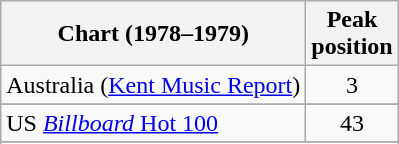<table class="wikitable sortable">
<tr>
<th align="center">Chart (1978–1979)</th>
<th align="center">Peak<br>position</th>
</tr>
<tr>
<td>Australia (<a href='#'>Kent Music Report</a>)</td>
<td style="text-align:center;">3</td>
</tr>
<tr>
</tr>
<tr>
</tr>
<tr>
</tr>
<tr>
</tr>
<tr>
</tr>
<tr>
</tr>
<tr>
</tr>
<tr>
</tr>
<tr>
</tr>
<tr>
<td>US <a href='#'><em>Billboard</em> Hot 100</a></td>
<td style="text-align:center;">43</td>
</tr>
<tr>
</tr>
<tr>
</tr>
</table>
